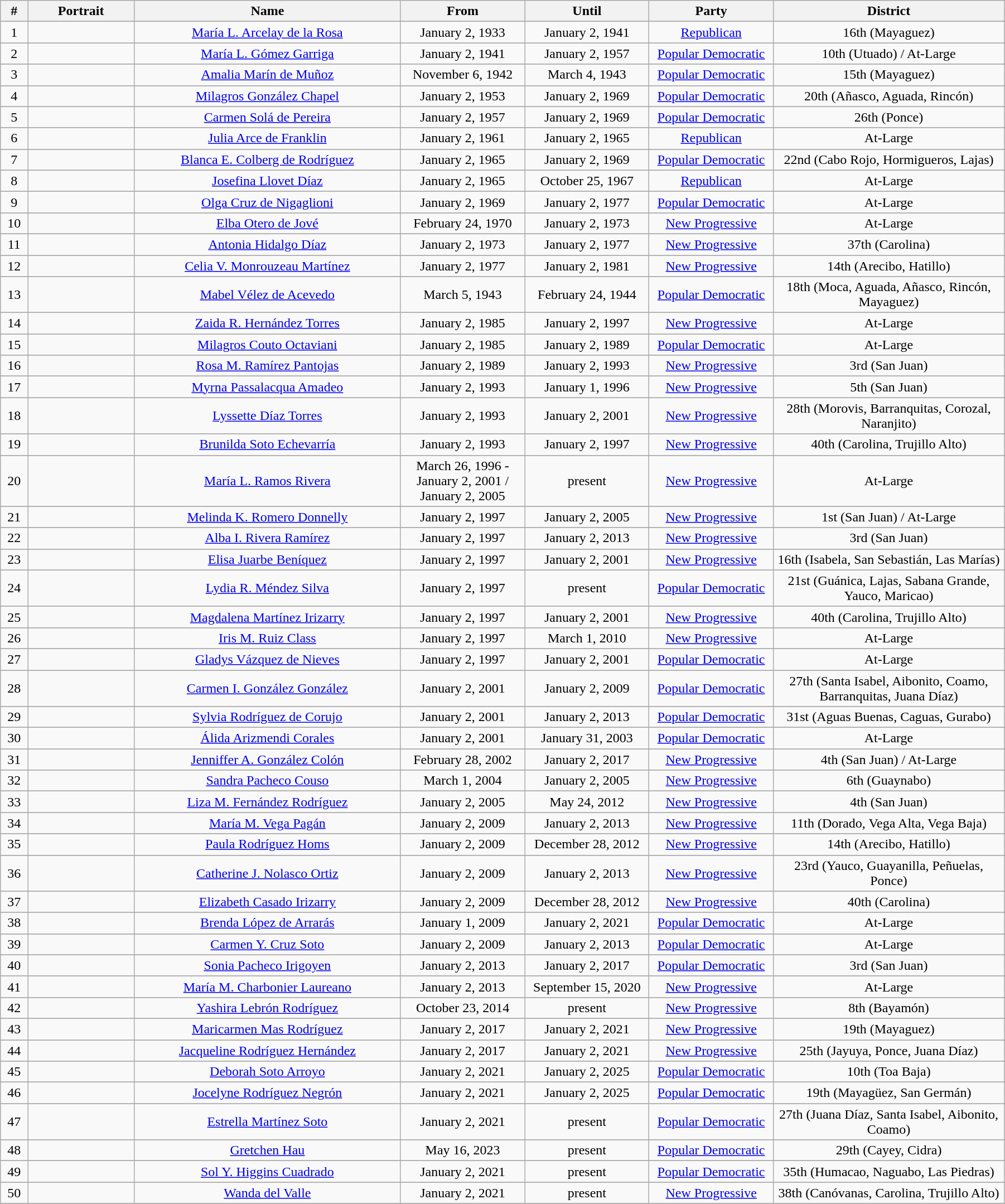<table width=95% class="wikitable">
<tr>
<th width=1%>#</th>
<th width=6%>Portrait</th>
<th width=15%>Name</th>
<th width=7%>From</th>
<th width=7%>Until</th>
<th width=7%>Party</th>
<th width=13%>District</th>
</tr>
<tr>
</tr>
<tr>
<td align="center">1</td>
<td align="center"></td>
<td align="center"><a href='#'>María L. Arcelay de la Rosa</a></td>
<td align="center">January 2, 1933</td>
<td align="center">January 2, 1941</td>
<td align="center"><a href='#'>Republican</a></td>
<td align="center">16th (Mayaguez)</td>
</tr>
<tr>
</tr>
<tr>
<td align="center">2</td>
<td align="center"></td>
<td align="center"><a href='#'>María L. Gómez Garriga</a></td>
<td align="center">January 2, 1941</td>
<td align="center">January 2, 1957</td>
<td align="center"><a href='#'>Popular Democratic</a></td>
<td align="center">10th (Utuado) / At-Large</td>
</tr>
<tr>
</tr>
<tr>
<td align="center">3</td>
<td align="center"></td>
<td align="center"><a href='#'>Amalia Marín de Muñoz</a></td>
<td align="center">November 6, 1942</td>
<td align="center">March 4, 1943</td>
<td align="center"><a href='#'>Popular Democratic</a></td>
<td align="center">15th (Mayaguez)</td>
</tr>
<tr>
</tr>
<tr>
<td align="center">4</td>
<td align="center"></td>
<td align="center"><a href='#'>Milagros González Chapel</a></td>
<td align="center">January 2, 1953</td>
<td align="center">January 2, 1969</td>
<td align="center"><a href='#'>Popular Democratic</a></td>
<td align="center">20th (Añasco, Aguada, Rincón)</td>
</tr>
<tr>
</tr>
<tr>
<td align="center">5</td>
<td align="center"></td>
<td align="center"><a href='#'>Carmen Solá de Pereira</a></td>
<td align="center">January 2, 1957</td>
<td align="center">January 2, 1969</td>
<td align="center"><a href='#'>Popular Democratic</a></td>
<td align="center">26th (Ponce)</td>
</tr>
<tr>
</tr>
<tr>
<td align="center">6</td>
<td align="center"></td>
<td align="center"><a href='#'>Julia Arce de Franklin</a></td>
<td align="center">January 2, 1961</td>
<td align="center">January 2, 1965</td>
<td align="center"><a href='#'>Republican</a></td>
<td align="center">At-Large</td>
</tr>
<tr>
</tr>
<tr>
<td align="center">7</td>
<td align="center"></td>
<td align="center"><a href='#'>Blanca E. Colberg de Rodríguez</a></td>
<td align="center">January 2, 1965</td>
<td align="center">January 2, 1969</td>
<td align="center"><a href='#'>Popular Democratic</a></td>
<td align="center">22nd (Cabo Rojo, Hormigueros, Lajas)</td>
</tr>
<tr>
</tr>
<tr>
<td align="center">8</td>
<td align="center"></td>
<td align="center"><a href='#'>Josefina Llovet Díaz</a></td>
<td align="center">January 2, 1965</td>
<td align="center">October 25, 1967</td>
<td align="center"><a href='#'>Republican</a></td>
<td align="center">At-Large</td>
</tr>
<tr>
</tr>
<tr>
<td align="center">9</td>
<td align="center"></td>
<td align="center"><a href='#'>Olga Cruz de Nigaglioni</a></td>
<td align="center">January 2, 1969</td>
<td align="center">January 2, 1977</td>
<td align="center"><a href='#'>Popular Democratic</a></td>
<td align="center">At-Large</td>
</tr>
<tr>
</tr>
<tr>
<td align="center">10</td>
<td align="center"></td>
<td align="center"><a href='#'>Elba Otero de Jové</a></td>
<td align="center">February 24, 1970</td>
<td align="center">January 2, 1973</td>
<td align="center"><a href='#'>New Progressive</a></td>
<td align="center">At-Large</td>
</tr>
<tr>
</tr>
<tr>
<td align="center">11</td>
<td align="center"></td>
<td align="center"><a href='#'>Antonia Hidalgo Díaz</a></td>
<td align="center">January 2, 1973</td>
<td align="center">January 2, 1977</td>
<td align="center"><a href='#'>New Progressive</a></td>
<td align="center">37th (Carolina)</td>
</tr>
<tr>
</tr>
<tr>
<td align="center">12</td>
<td align="center"></td>
<td align="center"><a href='#'>Celia V. Monrouzeau Martínez</a></td>
<td align="center">January 2, 1977</td>
<td align="center">January 2, 1981</td>
<td align="center"><a href='#'>New Progressive</a></td>
<td align="center">14th (Arecibo, Hatillo)</td>
</tr>
<tr>
</tr>
<tr>
<td align="center">13</td>
<td align="center"></td>
<td align="center"><a href='#'>Mabel Vélez de Acevedo</a></td>
<td align="center">March 5, 1943</td>
<td align="center">February 24, 1944</td>
<td align="center"><a href='#'>Popular Democratic</a></td>
<td align="center">18th (Moca, Aguada, Añasco, Rincón, Mayaguez)</td>
</tr>
<tr>
</tr>
<tr>
<td align="center">14</td>
<td align="center"></td>
<td align="center"><a href='#'>Zaida R. Hernández Torres</a></td>
<td align="center">January 2, 1985</td>
<td align="center">January 2, 1997</td>
<td align="center"><a href='#'>New Progressive</a></td>
<td align="center">At-Large</td>
</tr>
<tr>
</tr>
<tr>
<td align="center">15</td>
<td align="center"></td>
<td align="center"><a href='#'>Milagros Couto Octaviani</a></td>
<td align="center">January 2, 1985</td>
<td align="center">January 2, 1989</td>
<td align="center"><a href='#'>Popular Democratic</a></td>
<td align="center">At-Large</td>
</tr>
<tr>
</tr>
<tr>
<td align="center">16</td>
<td align="center"></td>
<td align="center"><a href='#'>Rosa M. Ramírez Pantojas</a></td>
<td align="center">January 2, 1989</td>
<td align="center">January 2, 1993</td>
<td align="center"><a href='#'>New Progressive</a></td>
<td align="center">3rd (San Juan)</td>
</tr>
<tr>
</tr>
<tr>
<td align="center">17</td>
<td align="center"></td>
<td align="center"><a href='#'>Myrna Passalacqua Amadeo</a></td>
<td align="center">January 2, 1993</td>
<td align="center">January 1, 1996</td>
<td align="center"><a href='#'>New Progressive</a></td>
<td align="center">5th (San Juan)</td>
</tr>
<tr>
</tr>
<tr>
<td align="center">18</td>
<td align="center"></td>
<td align="center"><a href='#'>Lyssette Díaz Torres</a></td>
<td align="center">January 2, 1993</td>
<td align="center">January 2, 2001</td>
<td align="center"><a href='#'>New Progressive</a></td>
<td align="center">28th (Morovis, Barranquitas, Corozal, Naranjito)</td>
</tr>
<tr>
</tr>
<tr>
<td align="center">19</td>
<td align="center"></td>
<td align="center"><a href='#'>Brunilda Soto Echevarría</a></td>
<td align="center">January 2, 1993</td>
<td align="center">January 2, 1997</td>
<td align="center"><a href='#'>New Progressive</a></td>
<td align="center">40th (Carolina, Trujillo Alto)</td>
</tr>
<tr>
</tr>
<tr>
<td align="center">20</td>
<td align="center"></td>
<td align="center"><a href='#'>María L. Ramos Rivera</a></td>
<td align="center">March 26, 1996 - January 2, 2001 / January 2, 2005</td>
<td align="center">present</td>
<td align="center"><a href='#'>New Progressive</a></td>
<td align="center">At-Large</td>
</tr>
<tr>
</tr>
<tr>
<td align="center">21</td>
<td align="center"></td>
<td align="center"><a href='#'>Melinda K. Romero Donnelly</a></td>
<td align="center">January 2, 1997</td>
<td align="center">January 2, 2005</td>
<td align="center"><a href='#'>New Progressive</a></td>
<td align="center">1st (San Juan) / At-Large</td>
</tr>
<tr>
</tr>
<tr>
<td align="center">22</td>
<td align="center"></td>
<td align="center"><a href='#'>Alba I. Rivera Ramírez</a></td>
<td align="center">January 2, 1997</td>
<td align="center">January 2, 2013</td>
<td align="center"><a href='#'>New Progressive</a></td>
<td align="center">3rd (San Juan)</td>
</tr>
<tr>
</tr>
<tr>
<td align="center">23</td>
<td align="center"></td>
<td align="center"><a href='#'>Elisa Juarbe Beníquez</a></td>
<td align="center">January 2, 1997</td>
<td align="center">January 2, 2001</td>
<td align="center"><a href='#'>New Progressive</a></td>
<td align="center">16th (Isabela, San Sebastián, Las Marías)</td>
</tr>
<tr>
</tr>
<tr>
<td align="center">24</td>
<td align="center"></td>
<td align="center"><a href='#'>Lydia R. Méndez Silva</a></td>
<td align="center">January 2, 1997</td>
<td align="center">present</td>
<td align="center"><a href='#'>Popular Democratic</a></td>
<td align="center">21st (Guánica, Lajas, Sabana Grande, Yauco, Maricao)</td>
</tr>
<tr>
</tr>
<tr>
<td align="center">25</td>
<td align="center"></td>
<td align="center"><a href='#'>Magdalena Martínez Irizarry</a></td>
<td align="center">January 2, 1997</td>
<td align="center">January 2, 2001</td>
<td align="center"><a href='#'>New Progressive</a></td>
<td align="center">40th (Carolina, Trujillo Alto)</td>
</tr>
<tr>
</tr>
<tr>
<td align="center">26</td>
<td align="center"></td>
<td align="center"><a href='#'>Iris M. Ruiz Class</a></td>
<td align="center">January 2, 1997</td>
<td align="center">March 1, 2010</td>
<td align="center"><a href='#'>New Progressive</a></td>
<td align="center">At-Large</td>
</tr>
<tr>
</tr>
<tr>
<td align="center">27</td>
<td align="center"></td>
<td align="center"><a href='#'>Gladys Vázquez de Nieves</a></td>
<td align="center">January 2, 1997</td>
<td align="center">January 2, 2001</td>
<td align="center"><a href='#'>Popular Democratic</a></td>
<td align="center">At-Large</td>
</tr>
<tr>
</tr>
<tr>
<td align="center">28</td>
<td align="center"></td>
<td align="center"><a href='#'>Carmen I. González González</a></td>
<td align="center">January 2, 2001</td>
<td align="center">January 2, 2009</td>
<td align="center"><a href='#'>Popular Democratic</a></td>
<td align="center">27th (Santa Isabel, Aibonito, Coamo, Barranquitas, Juana Díaz)</td>
</tr>
<tr>
</tr>
<tr>
<td align="center">29</td>
<td align="center"></td>
<td align="center"><a href='#'>Sylvia Rodríguez de Corujo</a></td>
<td align="center">January 2, 2001</td>
<td align="center">January 2, 2013</td>
<td align="center"><a href='#'>Popular Democratic</a></td>
<td align="center">31st (Aguas Buenas, Caguas, Gurabo)</td>
</tr>
<tr>
</tr>
<tr>
<td align="center">30</td>
<td align="center"></td>
<td align="center"><a href='#'>Álida Arizmendi Corales</a></td>
<td align="center">January 2, 2001</td>
<td align="center">January 31, 2003</td>
<td align="center"><a href='#'>Popular Democratic</a></td>
<td align="center">At-Large</td>
</tr>
<tr>
</tr>
<tr>
<td align="center">31</td>
<td align="center"></td>
<td align="center"><a href='#'>Jenniffer A. González Colón</a></td>
<td align="center">February 28, 2002</td>
<td align="center">January 2, 2017</td>
<td align="center"><a href='#'>New Progressive</a></td>
<td align="center">4th (San Juan) / At-Large</td>
</tr>
<tr>
</tr>
<tr>
<td align="center">32</td>
<td align="center"></td>
<td align="center"><a href='#'>Sandra Pacheco Couso</a></td>
<td align="center">March 1, 2004</td>
<td align="center">January 2, 2005</td>
<td align="center"><a href='#'>New Progressive</a></td>
<td align="center">6th (Guaynabo)</td>
</tr>
<tr>
</tr>
<tr>
<td align="center">33</td>
<td align="center"></td>
<td align="center"><a href='#'>Liza M. Fernández Rodríguez</a></td>
<td align="center">January 2, 2005</td>
<td align="center">May 24, 2012</td>
<td align="center"><a href='#'>New Progressive</a></td>
<td align="center">4th (San Juan)</td>
</tr>
<tr>
</tr>
<tr>
<td align="center">34</td>
<td align="center"></td>
<td align="center"><a href='#'>María M. Vega Pagán</a></td>
<td align="center">January 2, 2009</td>
<td align="center">January 2, 2013</td>
<td align="center"><a href='#'>New Progressive</a></td>
<td align="center">11th (Dorado, Vega Alta, Vega Baja)</td>
</tr>
<tr>
</tr>
<tr>
<td align="center">35</td>
<td align="center"></td>
<td align="center"><a href='#'>Paula Rodríguez Homs</a></td>
<td align="center">January 2, 2009</td>
<td align="center">December 28, 2012</td>
<td align="center"><a href='#'>New Progressive</a></td>
<td align="center">14th (Arecibo, Hatillo)</td>
</tr>
<tr>
</tr>
<tr>
<td align="center">36</td>
<td align="center"></td>
<td align="center"><a href='#'>Catherine J. Nolasco Ortiz</a></td>
<td align="center">January 2, 2009</td>
<td align="center">January 2, 2013</td>
<td align="center"><a href='#'>New Progressive</a></td>
<td align="center">23rd (Yauco, Guayanilla, Peñuelas, Ponce)</td>
</tr>
<tr>
</tr>
<tr>
<td align="center">37</td>
<td align="center"></td>
<td align="center"><a href='#'>Elizabeth Casado Irizarry</a></td>
<td align="center">January 2, 2009</td>
<td align="center">December 28, 2012</td>
<td align="center"><a href='#'>New Progressive</a></td>
<td align="center">40th (Carolina)</td>
</tr>
<tr>
</tr>
<tr>
<td align="center">38</td>
<td align="center"></td>
<td align="center"><a href='#'>Brenda López de Arrarás</a></td>
<td align="center">January 1, 2009</td>
<td align="center">January 2, 2021</td>
<td align="center"><a href='#'>Popular Democratic</a></td>
<td align="center">At-Large</td>
</tr>
<tr>
</tr>
<tr>
<td align="center">39</td>
<td align="center"></td>
<td align="center"><a href='#'>Carmen Y. Cruz Soto</a></td>
<td align="center">January 2, 2009</td>
<td align="center">January 2, 2013</td>
<td align="center"><a href='#'>Popular Democratic</a></td>
<td align="center">At-Large</td>
</tr>
<tr>
</tr>
<tr>
<td align="center">40</td>
<td align="center"></td>
<td align="center"><a href='#'>Sonia Pacheco Irigoyen</a></td>
<td align="center">January 2, 2013</td>
<td align="center">January 2, 2017</td>
<td align="center"><a href='#'>Popular Democratic</a></td>
<td align="center">3rd (San Juan)</td>
</tr>
<tr>
</tr>
<tr>
<td align="center">41</td>
<td align="center"></td>
<td align="center"><a href='#'>María M. Charbonier Laureano</a></td>
<td align="center">January 2, 2013</td>
<td align="center">September 15, 2020</td>
<td align="center"><a href='#'>New Progressive</a></td>
<td align="center">At-Large</td>
</tr>
<tr>
</tr>
<tr>
<td align="center">42</td>
<td align="center"></td>
<td align="center"><a href='#'>Yashira Lebrón Rodríguez</a></td>
<td align="center">October 23, 2014</td>
<td align="center">present</td>
<td align="center"><a href='#'>New Progressive</a></td>
<td align="center">8th (Bayamón)</td>
</tr>
<tr>
</tr>
<tr>
<td align="center">43</td>
<td align="center"></td>
<td align="center"><a href='#'>Maricarmen Mas Rodríguez</a></td>
<td align="center">January 2, 2017</td>
<td align="center">January 2, 2021</td>
<td align="center"><a href='#'>New Progressive</a></td>
<td align="center">19th (Mayaguez)</td>
</tr>
<tr>
</tr>
<tr>
<td align="center">44</td>
<td align="center"></td>
<td align="center"><a href='#'>Jacqueline Rodríguez Hernández</a></td>
<td align="center">January 2, 2017</td>
<td align="center">January 2, 2021</td>
<td align="center"><a href='#'>New Progressive</a></td>
<td align="center">25th (Jayuya, Ponce, Juana Díaz)</td>
</tr>
<tr>
</tr>
<tr>
<td align="center">45</td>
<td align="center"></td>
<td align="center"><a href='#'>Deborah Soto Arroyo</a></td>
<td align="center">January 2, 2021</td>
<td align="center">January 2, 2025</td>
<td align="center"><a href='#'>Popular Democratic</a></td>
<td align="center">10th (Toa Baja)</td>
</tr>
<tr>
</tr>
<tr>
<td align="center">46</td>
<td align="center"></td>
<td align="center"><a href='#'>Jocelyne Rodríguez Negrón</a></td>
<td align="center">January 2, 2021</td>
<td align="center">January 2, 2025</td>
<td align="center"><a href='#'>Popular Democratic</a></td>
<td align="center">19th (Mayagüez, San Germán)</td>
</tr>
<tr>
</tr>
<tr>
<td align="center">47</td>
<td align="center"></td>
<td align="center"><a href='#'>Estrella Martínez Soto</a></td>
<td align="center">January 2, 2021</td>
<td align="center">present</td>
<td align="center"><a href='#'>Popular Democratic</a></td>
<td align="center">27th (Juana Díaz, Santa Isabel, Aibonito, Coamo)</td>
</tr>
<tr>
</tr>
<tr>
</tr>
<tr>
<td align="center">48</td>
<td align="center"></td>
<td align="center"><a href='#'>Gretchen Hau</a></td>
<td align="center">May 16, 2023</td>
<td align="center">present</td>
<td align="center"><a href='#'>Popular Democratic</a></td>
<td align="center">29th (Cayey, Cidra)</td>
</tr>
<tr>
</tr>
<tr>
<td align="center">49</td>
<td align="center"></td>
<td align="center"><a href='#'>Sol Y. Higgins Cuadrado</a></td>
<td align="center">January 2, 2021</td>
<td align="center">present</td>
<td align="center"><a href='#'>Popular Democratic</a></td>
<td align="center">35th (Humacao, Naguabo, Las Piedras)</td>
</tr>
<tr>
</tr>
<tr>
<td align="center">50</td>
<td align="center"></td>
<td align="center"><a href='#'>Wanda del Valle</a></td>
<td align="center">January 2, 2021</td>
<td align="center">present</td>
<td align="center"><a href='#'>New Progressive</a></td>
<td align="center">38th (Canóvanas, Carolina, Trujillo Alto)</td>
</tr>
<tr>
</tr>
</table>
